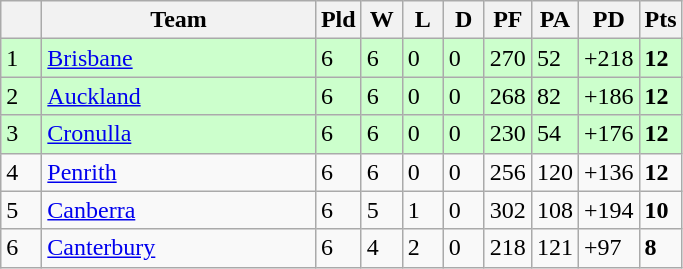<table class="wikitable">
<tr>
<th width=20 abbr="Position"></th>
<th width=175>Team</th>
<th width=20 abbr="Played">Pld</th>
<th width=20 abbr="Won">W</th>
<th width=20 abbr="Lost">L</th>
<th width=20 abbr="Drawn">D</th>
<th width=20 abbr="Points for">PF</th>
<th width=20 abbr="Points against">PA</th>
<th width=20 abbr="Points difference">PD</th>
<th width=20 abbr="Points">Pts</th>
</tr>
<tr style="background: #ccffcc;">
<td>1</td>
<td> <a href='#'>Brisbane</a></td>
<td>6</td>
<td>6</td>
<td>0</td>
<td>0</td>
<td>270</td>
<td>52</td>
<td>+218</td>
<td><strong>12</strong></td>
</tr>
<tr style="background: #ccffcc;">
<td>2</td>
<td> <a href='#'>Auckland</a></td>
<td>6</td>
<td>6</td>
<td>0</td>
<td>0</td>
<td>268</td>
<td>82</td>
<td>+186</td>
<td><strong>12</strong></td>
</tr>
<tr style="background: #ccffcc;">
<td>3</td>
<td> <a href='#'>Cronulla</a></td>
<td>6</td>
<td>6</td>
<td>0</td>
<td>0</td>
<td>230</td>
<td>54</td>
<td>+176</td>
<td><strong>12</strong></td>
</tr>
<tr>
<td>4</td>
<td> <a href='#'>Penrith</a></td>
<td>6</td>
<td>6</td>
<td>0</td>
<td>0</td>
<td>256</td>
<td>120</td>
<td>+136</td>
<td><strong>12</strong></td>
</tr>
<tr>
<td>5</td>
<td> <a href='#'>Canberra</a></td>
<td>6</td>
<td>5</td>
<td>1</td>
<td>0</td>
<td>302</td>
<td>108</td>
<td>+194</td>
<td><strong>10</strong></td>
</tr>
<tr>
<td>6</td>
<td> <a href='#'>Canterbury</a></td>
<td>6</td>
<td>4</td>
<td>2</td>
<td>0</td>
<td>218</td>
<td>121</td>
<td>+97</td>
<td><strong>8</strong></td>
</tr>
</table>
